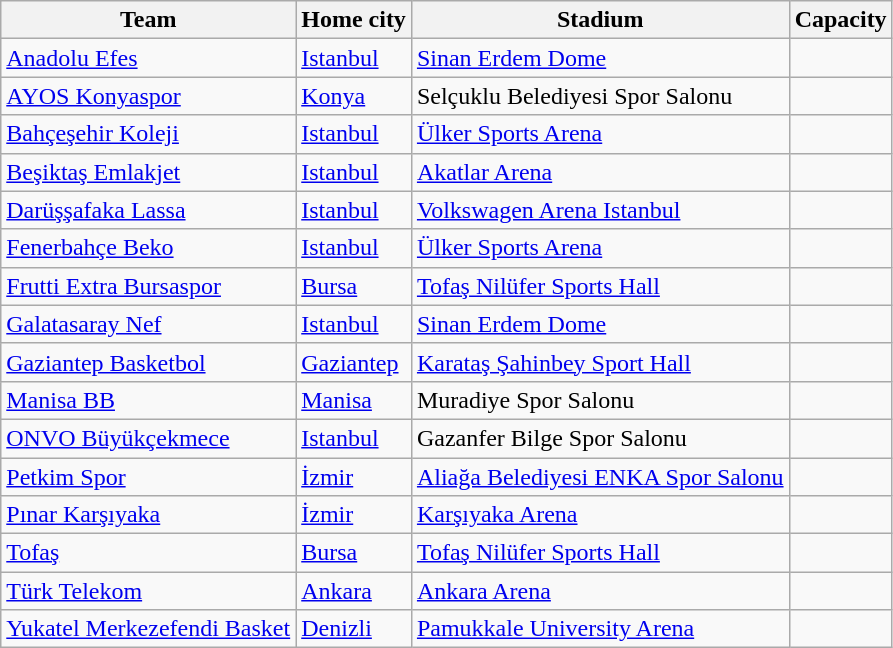<table class="wikitable sortable" style="text-align: left;">
<tr>
<th>Team</th>
<th>Home city</th>
<th>Stadium</th>
<th>Capacity</th>
</tr>
<tr>
<td><a href='#'>Anadolu Efes</a></td>
<td><a href='#'>Istanbul</a></td>
<td><a href='#'>Sinan Erdem Dome</a></td>
<td></td>
</tr>
<tr>
<td><a href='#'>AYOS Konyaspor</a></td>
<td><a href='#'>Konya</a></td>
<td>Selçuklu Belediyesi Spor Salonu</td>
<td></td>
</tr>
<tr>
<td><a href='#'>Bahçeşehir Koleji</a></td>
<td><a href='#'>Istanbul</a></td>
<td><a href='#'>Ülker Sports Arena</a></td>
<td></td>
</tr>
<tr>
<td><a href='#'>Beşiktaş Emlakjet</a></td>
<td><a href='#'>Istanbul</a></td>
<td><a href='#'>Akatlar Arena</a></td>
<td></td>
</tr>
<tr>
<td><a href='#'>Darüşşafaka Lassa</a></td>
<td><a href='#'>Istanbul</a></td>
<td><a href='#'>Volkswagen Arena Istanbul</a></td>
<td></td>
</tr>
<tr>
<td><a href='#'>Fenerbahçe Beko</a></td>
<td><a href='#'>Istanbul</a></td>
<td><a href='#'>Ülker Sports Arena</a></td>
<td></td>
</tr>
<tr>
<td><a href='#'>Frutti Extra Bursaspor</a></td>
<td><a href='#'>Bursa</a></td>
<td><a href='#'>Tofaş Nilüfer Sports Hall</a></td>
<td></td>
</tr>
<tr>
<td><a href='#'>Galatasaray Nef</a></td>
<td><a href='#'>Istanbul</a></td>
<td><a href='#'>Sinan Erdem Dome</a></td>
<td></td>
</tr>
<tr>
<td><a href='#'>Gaziantep Basketbol</a></td>
<td><a href='#'>Gaziantep</a></td>
<td><a href='#'>Karataş Şahinbey Sport Hall</a></td>
<td></td>
</tr>
<tr>
<td><a href='#'>Manisa BB</a></td>
<td><a href='#'>Manisa</a></td>
<td>Muradiye Spor Salonu</td>
<td></td>
</tr>
<tr>
<td><a href='#'>ONVO Büyükçekmece</a></td>
<td><a href='#'>Istanbul</a></td>
<td>Gazanfer Bilge Spor Salonu</td>
<td></td>
</tr>
<tr>
<td><a href='#'>Petkim Spor</a></td>
<td><a href='#'>İzmir</a></td>
<td><a href='#'>Aliağa Belediyesi ENKA Spor Salonu</a></td>
<td></td>
</tr>
<tr>
<td><a href='#'>Pınar Karşıyaka</a></td>
<td><a href='#'>İzmir</a></td>
<td><a href='#'>Karşıyaka Arena</a></td>
<td></td>
</tr>
<tr>
<td><a href='#'>Tofaş</a></td>
<td><a href='#'>Bursa</a></td>
<td><a href='#'>Tofaş Nilüfer Sports Hall</a></td>
<td></td>
</tr>
<tr>
<td><a href='#'>Türk Telekom</a></td>
<td><a href='#'>Ankara</a></td>
<td><a href='#'>Ankara Arena</a></td>
<td></td>
</tr>
<tr>
<td><a href='#'>Yukatel Merkezefendi Basket</a></td>
<td><a href='#'>Denizli</a></td>
<td><a href='#'>Pamukkale University Arena</a></td>
<td></td>
</tr>
</table>
